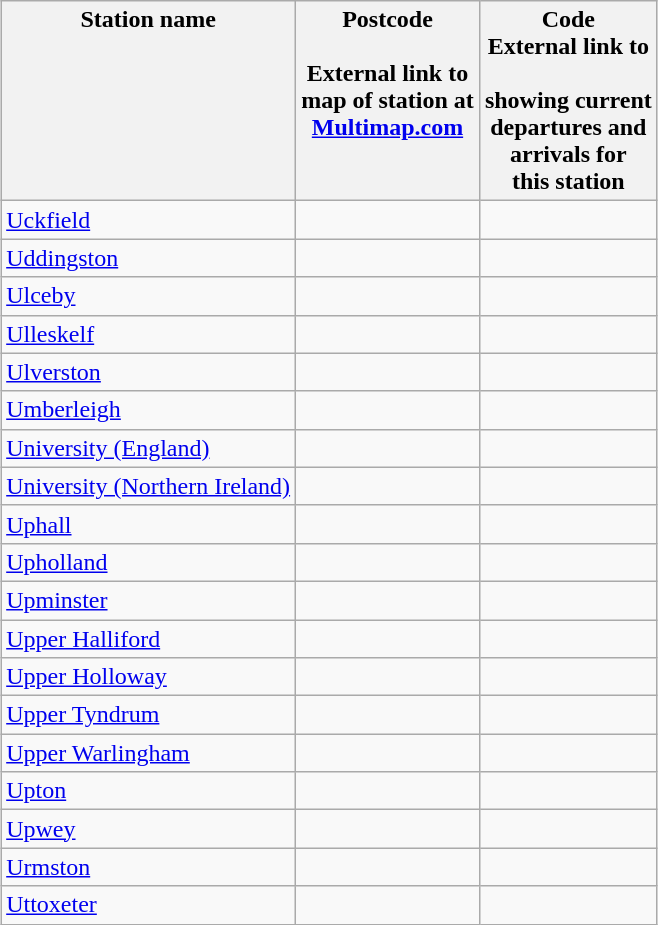<table class="wikitable" style="margin: auto;">
<tr>
<th align="left" valign="top">Station name</th>
<th align="left" valign="top">Postcode <br><br>External link to <br>map of station at <br><a href='#'>Multimap.com</a></th>
<th align="left" valign="top">Code<br>External link to <br><br>showing current<br>departures and<br>arrivals for<br>this station</th>
</tr>
<tr>
<td><a href='#'>Uckfield</a></td>
<td></td>
<td></td>
</tr>
<tr>
<td><a href='#'>Uddingston</a></td>
<td></td>
<td></td>
</tr>
<tr>
<td><a href='#'>Ulceby</a></td>
<td></td>
<td></td>
</tr>
<tr>
<td><a href='#'>Ulleskelf</a></td>
<td></td>
<td></td>
</tr>
<tr>
<td><a href='#'>Ulverston</a></td>
<td></td>
<td></td>
</tr>
<tr>
<td><a href='#'>Umberleigh</a></td>
<td></td>
<td></td>
</tr>
<tr>
<td><a href='#'>University (England)</a></td>
<td></td>
<td></td>
</tr>
<tr>
<td><a href='#'>University (Northern Ireland)</a></td>
<td></td>
<td></td>
</tr>
<tr>
<td><a href='#'>Uphall</a></td>
<td></td>
<td></td>
</tr>
<tr>
<td><a href='#'>Upholland</a></td>
<td></td>
<td></td>
</tr>
<tr>
<td><a href='#'>Upminster</a></td>
<td></td>
<td></td>
</tr>
<tr>
<td><a href='#'>Upper Halliford</a></td>
<td></td>
<td></td>
</tr>
<tr>
<td><a href='#'>Upper Holloway</a></td>
<td></td>
<td></td>
</tr>
<tr>
<td><a href='#'>Upper Tyndrum</a></td>
<td></td>
<td></td>
</tr>
<tr>
<td><a href='#'>Upper Warlingham</a></td>
<td></td>
<td></td>
</tr>
<tr>
<td><a href='#'>Upton</a></td>
<td></td>
<td></td>
</tr>
<tr>
<td><a href='#'>Upwey</a></td>
<td></td>
<td></td>
</tr>
<tr>
<td><a href='#'>Urmston</a></td>
<td></td>
<td></td>
</tr>
<tr>
<td><a href='#'>Uttoxeter</a></td>
<td></td>
<td></td>
</tr>
</table>
